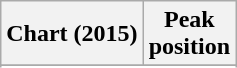<table class="wikitable sortable plainrowheaders">
<tr>
<th>Chart (2015)</th>
<th>Peak <br> position</th>
</tr>
<tr>
</tr>
<tr>
</tr>
<tr>
</tr>
<tr>
</tr>
</table>
